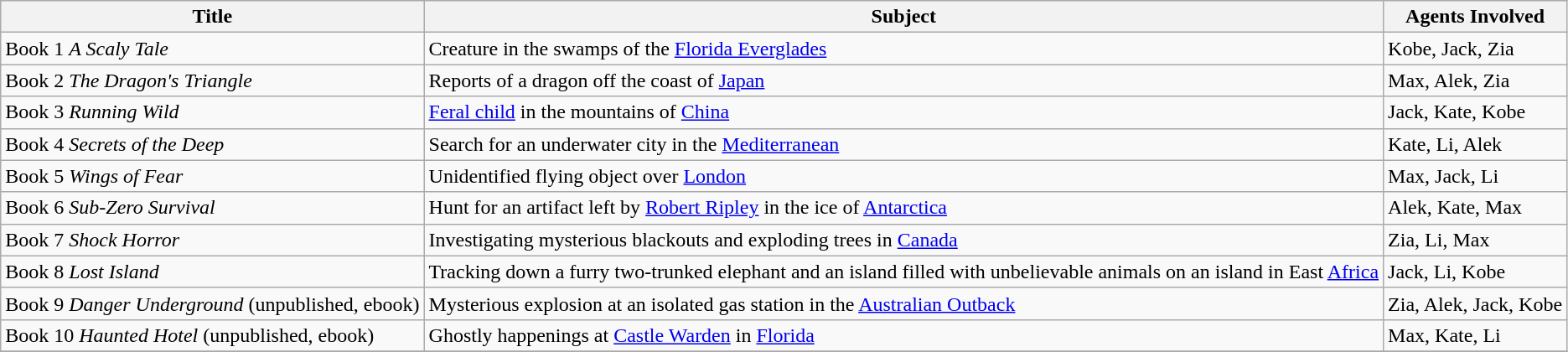<table class="wikitable">
<tr>
<th>Title</th>
<th>Subject</th>
<th>Agents Involved</th>
</tr>
<tr>
<td>Book 1 <em>A Scaly Tale</em></td>
<td>Creature in the swamps of the <a href='#'>Florida Everglades</a></td>
<td>Kobe, Jack, Zia</td>
</tr>
<tr>
<td>Book 2 <em>The Dragon's Triangle</em></td>
<td>Reports of a dragon off the coast of <a href='#'>Japan</a></td>
<td>Max, Alek, Zia</td>
</tr>
<tr>
<td>Book 3 <em>Running Wild</em></td>
<td><a href='#'>Feral child</a> in the mountains of <a href='#'>China</a></td>
<td>Jack, Kate, Kobe</td>
</tr>
<tr>
<td>Book 4 <em>Secrets of the Deep</em></td>
<td>Search for an underwater city in the <a href='#'>Mediterranean</a></td>
<td>Kate, Li, Alek</td>
</tr>
<tr>
<td>Book 5 <em>Wings of Fear</em></td>
<td>Unidentified flying object over <a href='#'>London</a></td>
<td>Max, Jack, Li</td>
</tr>
<tr>
<td>Book 6 <em>Sub-Zero Survival</em></td>
<td>Hunt for an artifact left by <a href='#'>Robert Ripley</a> in the ice of <a href='#'>Antarctica</a></td>
<td>Alek, Kate, Max</td>
</tr>
<tr>
<td>Book 7 <em>Shock Horror</em></td>
<td>Investigating mysterious blackouts and exploding trees in <a href='#'>Canada</a></td>
<td>Zia, Li, Max</td>
</tr>
<tr>
<td>Book 8 <em>Lost Island</em></td>
<td>Tracking down a furry two-trunked elephant and an island filled with unbelievable animals on an island in East <a href='#'>Africa</a></td>
<td>Jack, Li, Kobe</td>
</tr>
<tr>
<td>Book 9 <em>Danger Underground</em> (unpublished, ebook)</td>
<td>Mysterious explosion at an isolated gas station in the <a href='#'>Australian Outback</a></td>
<td>Zia, Alek, Jack, Kobe</td>
</tr>
<tr>
<td>Book 10 <em>Haunted Hotel</em> (unpublished, ebook)</td>
<td>Ghostly happenings at <a href='#'>Castle Warden</a> in <a href='#'>Florida</a></td>
<td>Max, Kate, Li</td>
</tr>
<tr>
</tr>
</table>
